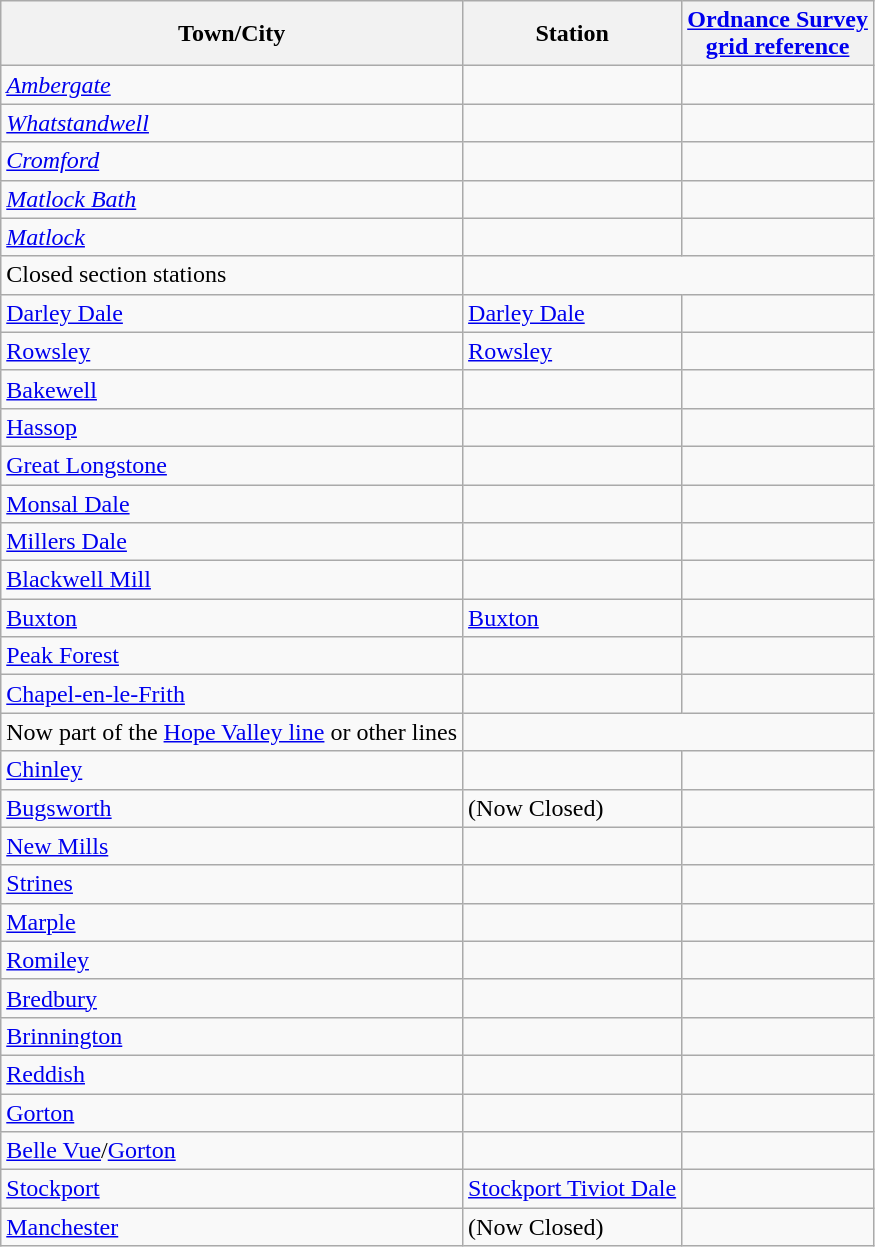<table class="wikitable">
<tr>
<th>Town/City</th>
<th>Station</th>
<th><a href='#'>Ordnance Survey</a> <br> <a href='#'>grid reference</a></th>
</tr>
<tr>
<td><em><a href='#'>Ambergate</a></em></td>
<td><em></em></td>
<td></td>
</tr>
<tr>
<td><em><a href='#'>Whatstandwell</a></em></td>
<td><em></em></td>
<td></td>
</tr>
<tr>
<td><em><a href='#'>Cromford</a></em></td>
<td><em></em></td>
<td></td>
</tr>
<tr>
<td><em><a href='#'>Matlock Bath</a></em></td>
<td><em></em></td>
<td></td>
</tr>
<tr>
<td><em><a href='#'>Matlock</a></em></td>
<td><em></em></td>
<td></td>
</tr>
<tr>
<td>Closed section stations</td>
</tr>
<tr>
<td><a href='#'>Darley Dale</a></td>
<td><a href='#'>Darley Dale</a></td>
<td></td>
</tr>
<tr>
<td><a href='#'>Rowsley</a></td>
<td><a href='#'>Rowsley</a></td>
<td></td>
</tr>
<tr>
<td><a href='#'>Bakewell</a></td>
<td></td>
<td></td>
</tr>
<tr>
<td><a href='#'>Hassop</a></td>
<td></td>
<td></td>
</tr>
<tr>
<td><a href='#'>Great Longstone</a></td>
<td></td>
<td></td>
</tr>
<tr>
<td><a href='#'>Monsal Dale</a></td>
<td></td>
<td></td>
</tr>
<tr>
<td><a href='#'>Millers Dale</a></td>
<td></td>
<td></td>
</tr>
<tr>
<td><a href='#'>Blackwell Mill</a></td>
<td></td>
<td></td>
</tr>
<tr>
<td><a href='#'>Buxton</a></td>
<td><a href='#'>Buxton</a></td>
<td></td>
</tr>
<tr>
<td><a href='#'>Peak Forest</a></td>
<td></td>
<td></td>
</tr>
<tr>
<td><a href='#'>Chapel-en-le-Frith</a></td>
<td></td>
<td></td>
</tr>
<tr>
<td>Now part of the <a href='#'>Hope Valley line</a> or other lines</td>
</tr>
<tr>
<td><a href='#'>Chinley</a></td>
<td></td>
<td></td>
</tr>
<tr>
<td><a href='#'>Bugsworth</a></td>
<td> (Now Closed)</td>
<td></td>
</tr>
<tr>
<td><a href='#'>New Mills</a></td>
<td></td>
<td></td>
</tr>
<tr>
<td><a href='#'>Strines</a></td>
<td></td>
<td></td>
</tr>
<tr>
<td><a href='#'>Marple</a></td>
<td></td>
<td></td>
</tr>
<tr>
<td><a href='#'>Romiley</a></td>
<td></td>
<td></td>
</tr>
<tr>
<td><a href='#'>Bredbury</a></td>
<td></td>
<td></td>
</tr>
<tr>
<td><a href='#'>Brinnington</a></td>
<td></td>
<td></td>
</tr>
<tr>
<td><a href='#'>Reddish</a></td>
<td></td>
<td></td>
</tr>
<tr>
<td><a href='#'>Gorton</a></td>
<td></td>
<td></td>
</tr>
<tr>
<td><a href='#'>Belle Vue</a>/<a href='#'>Gorton</a></td>
<td></td>
<td></td>
</tr>
<tr>
<td><a href='#'>Stockport</a></td>
<td><a href='#'>Stockport Tiviot Dale</a></td>
<td></td>
</tr>
<tr>
<td><a href='#'>Manchester</a></td>
<td> (Now Closed)</td>
<td></td>
</tr>
</table>
